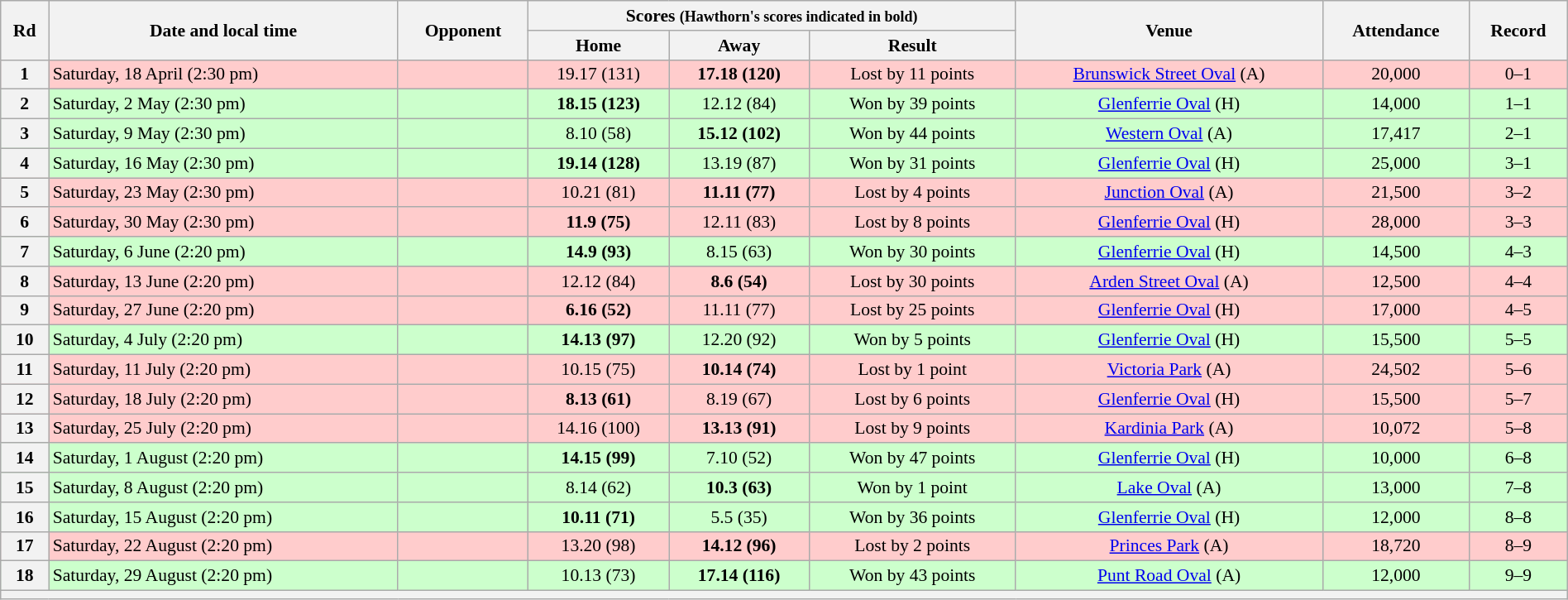<table class="wikitable" style="font-size:90%; text-align:center; width: 100%; margin-left: auto; margin-right: auto">
<tr>
<th rowspan="2">Rd</th>
<th rowspan="2">Date and local time</th>
<th rowspan="2">Opponent</th>
<th colspan="3">Scores <small>(Hawthorn's scores indicated in bold)</small></th>
<th rowspan="2">Venue</th>
<th rowspan="2">Attendance</th>
<th rowspan="2">Record</th>
</tr>
<tr>
<th>Home</th>
<th>Away</th>
<th>Result</th>
</tr>
<tr style="background:#fcc;">
<th>1</th>
<td align=left>Saturday, 18 April (2:30 pm)</td>
<td align=left></td>
<td>19.17 (131)</td>
<td><strong>17.18 (120)</strong></td>
<td>Lost by 11 points</td>
<td><a href='#'>Brunswick Street Oval</a> (A)</td>
<td>20,000</td>
<td>0–1</td>
</tr>
<tr style="background:#cfc">
<th>2</th>
<td align=left>Saturday, 2 May (2:30 pm)</td>
<td align=left></td>
<td><strong>18.15 (123)</strong></td>
<td>12.12 (84)</td>
<td>Won by 39 points</td>
<td><a href='#'>Glenferrie Oval</a> (H)</td>
<td>14,000</td>
<td>1–1</td>
</tr>
<tr style="background:#cfc">
<th>3</th>
<td align=left>Saturday, 9 May (2:30 pm)</td>
<td align=left></td>
<td>8.10 (58)</td>
<td><strong>15.12 (102)</strong></td>
<td>Won by 44 points</td>
<td><a href='#'>Western Oval</a> (A)</td>
<td>17,417</td>
<td>2–1</td>
</tr>
<tr style="background:#cfc">
<th>4</th>
<td align=left>Saturday, 16 May (2:30 pm)</td>
<td align=left></td>
<td><strong>19.14 (128)</strong></td>
<td>13.19 (87)</td>
<td>Won by 31 points</td>
<td><a href='#'>Glenferrie Oval</a> (H)</td>
<td>25,000</td>
<td>3–1</td>
</tr>
<tr style="background:#fcc;">
<th>5</th>
<td align=left>Saturday, 23 May (2:30 pm)</td>
<td align=left></td>
<td>10.21 (81)</td>
<td><strong>11.11 (77)</strong></td>
<td>Lost by 4 points</td>
<td><a href='#'>Junction Oval</a> (A)</td>
<td>21,500</td>
<td>3–2</td>
</tr>
<tr style="background:#fcc;">
<th>6</th>
<td align=left>Saturday, 30 May (2:30 pm)</td>
<td align=left></td>
<td><strong>11.9 (75)</strong></td>
<td>12.11 (83)</td>
<td>Lost by 8 points</td>
<td><a href='#'>Glenferrie Oval</a> (H)</td>
<td>28,000</td>
<td>3–3</td>
</tr>
<tr style="background:#cfc">
<th>7</th>
<td align=left>Saturday, 6 June (2:20 pm)</td>
<td align=left></td>
<td><strong>14.9 (93)</strong></td>
<td>8.15 (63)</td>
<td>Won by 30 points</td>
<td><a href='#'>Glenferrie Oval</a> (H)</td>
<td>14,500</td>
<td>4–3</td>
</tr>
<tr style="background:#fcc;">
<th>8</th>
<td align=left>Saturday, 13 June (2:20 pm)</td>
<td align=left></td>
<td>12.12 (84)</td>
<td><strong>8.6 (54)</strong></td>
<td>Lost by 30 points</td>
<td><a href='#'>Arden Street Oval</a> (A)</td>
<td>12,500</td>
<td>4–4</td>
</tr>
<tr style="background:#fcc;">
<th>9</th>
<td align=left>Saturday, 27 June (2:20 pm)</td>
<td align=left></td>
<td><strong>6.16 (52)</strong></td>
<td>11.11 (77)</td>
<td>Lost by 25 points</td>
<td><a href='#'>Glenferrie Oval</a> (H)</td>
<td>17,000</td>
<td>4–5</td>
</tr>
<tr style="background:#cfc">
<th>10</th>
<td align=left>Saturday, 4 July (2:20 pm)</td>
<td align=left></td>
<td><strong>14.13 (97)</strong></td>
<td>12.20 (92)</td>
<td>Won by 5 points</td>
<td><a href='#'>Glenferrie Oval</a> (H)</td>
<td>15,500</td>
<td>5–5</td>
</tr>
<tr style="background:#fcc;">
<th>11</th>
<td align=left>Saturday, 11 July (2:20 pm)</td>
<td align=left></td>
<td>10.15 (75)</td>
<td><strong>10.14 (74)</strong></td>
<td>Lost by 1 point</td>
<td><a href='#'>Victoria Park</a> (A)</td>
<td>24,502</td>
<td>5–6</td>
</tr>
<tr style="background:#fcc;">
<th>12</th>
<td align=left>Saturday, 18 July (2:20 pm)</td>
<td align=left></td>
<td><strong>8.13 (61)</strong></td>
<td>8.19 (67)</td>
<td>Lost by 6 points</td>
<td><a href='#'>Glenferrie Oval</a> (H)</td>
<td>15,500</td>
<td>5–7</td>
</tr>
<tr style="background:#fcc;">
<th>13</th>
<td align=left>Saturday, 25 July (2:20 pm)</td>
<td align=left></td>
<td>14.16 (100)</td>
<td><strong>13.13 (91)</strong></td>
<td>Lost by 9 points</td>
<td><a href='#'>Kardinia Park</a> (A)</td>
<td>10,072</td>
<td>5–8</td>
</tr>
<tr style="background:#cfc">
<th>14</th>
<td align=left>Saturday, 1 August (2:20 pm)</td>
<td align=left></td>
<td><strong>14.15 (99)</strong></td>
<td>7.10 (52)</td>
<td>Won by 47 points</td>
<td><a href='#'>Glenferrie Oval</a> (H)</td>
<td>10,000</td>
<td>6–8</td>
</tr>
<tr style="background:#cfc">
<th>15</th>
<td align=left>Saturday, 8 August (2:20 pm)</td>
<td align=left></td>
<td>8.14 (62)</td>
<td><strong>10.3 (63)</strong></td>
<td>Won by 1 point</td>
<td><a href='#'>Lake Oval</a> (A)</td>
<td>13,000</td>
<td>7–8</td>
</tr>
<tr style="background:#cfc">
<th>16</th>
<td align=left>Saturday, 15 August (2:20 pm)</td>
<td align=left></td>
<td><strong>10.11 (71)</strong></td>
<td>5.5 (35)</td>
<td>Won by 36 points</td>
<td><a href='#'>Glenferrie Oval</a> (H)</td>
<td>12,000</td>
<td>8–8</td>
</tr>
<tr style="background:#fcc;">
<th>17</th>
<td align=left>Saturday, 22 August (2:20 pm)</td>
<td align=left></td>
<td>13.20 (98)</td>
<td><strong>14.12 (96)</strong></td>
<td>Lost by 2 points</td>
<td><a href='#'>Princes Park</a> (A)</td>
<td>18,720</td>
<td>8–9</td>
</tr>
<tr style="background:#cfc">
<th>18</th>
<td align=left>Saturday, 29 August (2:20 pm)</td>
<td align=left></td>
<td>10.13 (73)</td>
<td><strong>17.14 (116)</strong></td>
<td>Won by 43 points</td>
<td><a href='#'>Punt Road Oval</a> (A)</td>
<td>12,000</td>
<td>9–9</td>
</tr>
<tr>
<th colspan=9></th>
</tr>
</table>
